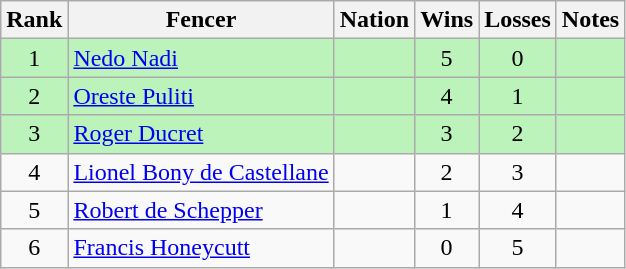<table class="wikitable sortable" style="text-align:center">
<tr>
<th>Rank</th>
<th>Fencer</th>
<th>Nation</th>
<th>Wins</th>
<th>Losses</th>
<th>Notes</th>
</tr>
<tr bgcolor=bbf3bb>
<td>1</td>
<td align=left><a href='#'>Nedo Nadi</a></td>
<td align=left></td>
<td>5</td>
<td>0</td>
<td></td>
</tr>
<tr bgcolor=bbf3bb>
<td>2</td>
<td align=left><a href='#'>Oreste Puliti</a></td>
<td align=left></td>
<td>4</td>
<td>1</td>
<td></td>
</tr>
<tr bgcolor=bbf3bb>
<td>3</td>
<td align=left><a href='#'>Roger Ducret</a></td>
<td align=left></td>
<td>3</td>
<td>2</td>
<td></td>
</tr>
<tr>
<td>4</td>
<td align=left><a href='#'>Lionel Bony de Castellane</a></td>
<td align=left></td>
<td>2</td>
<td>3</td>
<td></td>
</tr>
<tr>
<td>5</td>
<td align=left><a href='#'>Robert de Schepper</a></td>
<td align=left></td>
<td>1</td>
<td>4</td>
<td></td>
</tr>
<tr>
<td>6</td>
<td align=left><a href='#'>Francis Honeycutt</a></td>
<td align=left></td>
<td>0</td>
<td>5</td>
<td></td>
</tr>
</table>
